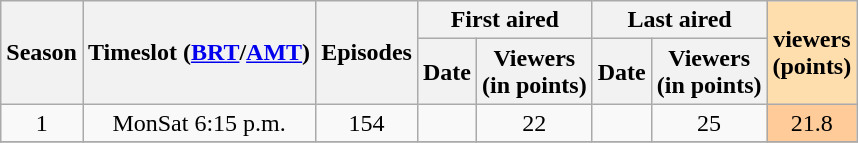<table class="wikitable" style="text-align: center">
<tr>
<th scope="col" rowspan="2">Season</th>
<th scope="col" rowspan="2">Timeslot (<a href='#'>BRT</a>/<a href='#'>AMT</a>)</th>
<th scope="col" rowspan="2" colspan="1">Episodes</th>
<th scope="col" colspan="2">First aired</th>
<th scope="col" colspan="2">Last aired</th>
<th style="background:#ffdead;" rowspan="2"> viewers <br> (points)</th>
</tr>
<tr>
<th scope="col">Date</th>
<th scope="col">Viewers<br>(in points)</th>
<th scope="col">Date</th>
<th scope="col">Viewers<br>(in points)</th>
</tr>
<tr>
<td>1</td>
<td>MonSat 6:15 p.m.</td>
<td>154</td>
<td></td>
<td>22</td>
<td></td>
<td>25</td>
<td style="background:#fc9;">21.8</td>
</tr>
<tr>
</tr>
</table>
